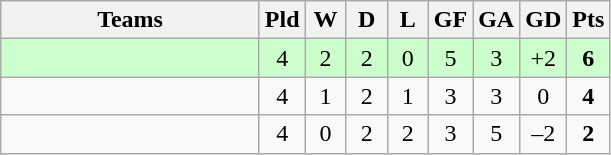<table class="wikitable" style="text-align: center;">
<tr>
<th width=165>Teams</th>
<th width=20>Pld</th>
<th width=20>W</th>
<th width=20>D</th>
<th width=20>L</th>
<th width=20>GF</th>
<th width=20>GA</th>
<th width=20>GD</th>
<th width=20>Pts</th>
</tr>
<tr align=center style="background:#ccffcc;">
<td style="text-align:left;"></td>
<td>4</td>
<td>2</td>
<td>2</td>
<td>0</td>
<td>5</td>
<td>3</td>
<td>+2</td>
<td><strong>6</strong></td>
</tr>
<tr align=center>
<td style="text-align:left;"></td>
<td>4</td>
<td>1</td>
<td>2</td>
<td>1</td>
<td>3</td>
<td>3</td>
<td>0</td>
<td><strong>4</strong></td>
</tr>
<tr align=center>
<td style="text-align:left;"></td>
<td>4</td>
<td>0</td>
<td>2</td>
<td>2</td>
<td>3</td>
<td>5</td>
<td>–2</td>
<td><strong>2</strong></td>
</tr>
</table>
